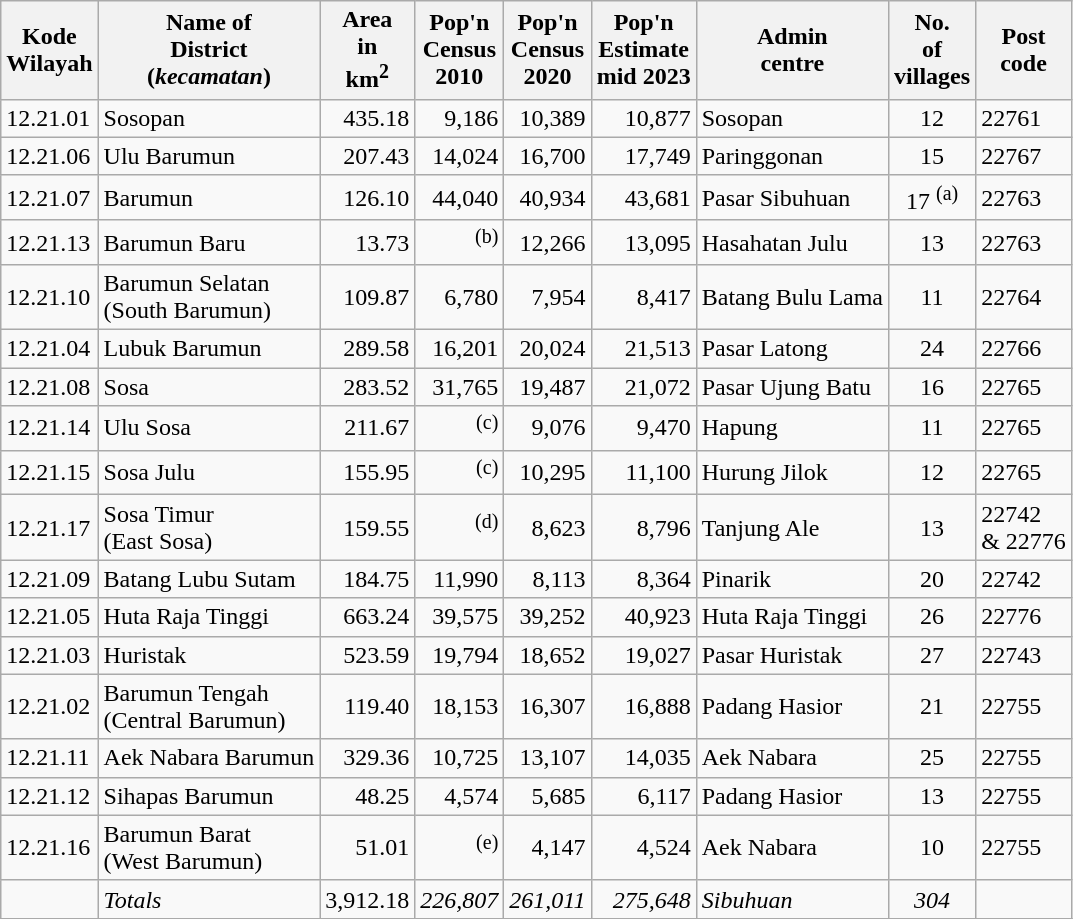<table class="sortable wikitable">
<tr>
<th>Kode <br>Wilayah</th>
<th>Name of<br>District<br>(<em>kecamatan</em>)</th>
<th>Area<br>in <br>km<sup>2</sup></th>
<th>Pop'n<br>Census<br>2010</th>
<th>Pop'n<br>Census<br>2020</th>
<th>Pop'n<br>Estimate<br>mid 2023</th>
<th>Admin<br> centre</th>
<th>No.<br>of<br>villages</th>
<th>Post<br>code</th>
</tr>
<tr>
<td>12.21.01</td>
<td>Sosopan</td>
<td align="right">435.18</td>
<td align="right">9,186</td>
<td align="right">10,389</td>
<td align="right">10,877</td>
<td>Sosopan</td>
<td align="center">12</td>
<td>22761</td>
</tr>
<tr>
<td>12.21.06</td>
<td>Ulu Barumun</td>
<td align="right">207.43</td>
<td align="right">14,024</td>
<td align="right">16,700</td>
<td align="right">17,749</td>
<td>Paringgonan</td>
<td align="center">15</td>
<td>22767</td>
</tr>
<tr>
<td>12.21.07</td>
<td>Barumun</td>
<td align="right">126.10</td>
<td align="right">44,040</td>
<td align="right">40,934</td>
<td align="right">43,681</td>
<td>Pasar Sibuhuan</td>
<td align="center">17 <sup>(a)</sup></td>
<td>22763</td>
</tr>
<tr>
<td>12.21.13</td>
<td>Barumun Baru</td>
<td align="right">13.73</td>
<td align="right"><sup>(b)</sup></td>
<td align="right">12,266</td>
<td align="right">13,095</td>
<td>Hasahatan Julu</td>
<td align="center">13</td>
<td>22763</td>
</tr>
<tr>
<td>12.21.10</td>
<td>Barumun Selatan<br>(South Barumun)</td>
<td align="right">109.87</td>
<td align="right">6,780</td>
<td align="right">7,954</td>
<td align="right">8,417</td>
<td>Batang Bulu Lama</td>
<td align="center">11</td>
<td>22764</td>
</tr>
<tr>
<td>12.21.04</td>
<td>Lubuk Barumun</td>
<td align="right">289.58</td>
<td align="right">16,201</td>
<td align="right">20,024</td>
<td align="right">21,513</td>
<td>Pasar Latong</td>
<td align="center">24</td>
<td>22766</td>
</tr>
<tr>
<td>12.21.08</td>
<td>Sosa</td>
<td align="right">283.52</td>
<td align="right">31,765</td>
<td align="right">19,487</td>
<td align="right">21,072</td>
<td>Pasar Ujung Batu</td>
<td align="center">16</td>
<td>22765</td>
</tr>
<tr>
<td>12.21.14</td>
<td>Ulu Sosa</td>
<td align="right">211.67</td>
<td align="right"><sup>(c)</sup></td>
<td align="right">9,076</td>
<td align="right">9,470</td>
<td>Hapung</td>
<td align="center">11</td>
<td>22765</td>
</tr>
<tr>
<td>12.21.15</td>
<td>Sosa Julu</td>
<td align="right">155.95</td>
<td align="right"><sup>(c)</sup></td>
<td align="right">10,295</td>
<td align="right">11,100</td>
<td>Hurung Jilok</td>
<td align="center">12</td>
<td>22765</td>
</tr>
<tr>
<td>12.21.17</td>
<td>Sosa Timur <br>(East Sosa)</td>
<td align="right">159.55</td>
<td align="right"><sup>(d)</sup></td>
<td align="right">8,623</td>
<td align="right">8,796</td>
<td>Tanjung Ale</td>
<td align="center">13</td>
<td>22742 <br>& 22776</td>
</tr>
<tr>
<td>12.21.09</td>
<td>Batang Lubu Sutam</td>
<td align="right">184.75</td>
<td align="right">11,990</td>
<td align="right">8,113</td>
<td align="right">8,364</td>
<td>Pinarik</td>
<td align="center">20</td>
<td>22742</td>
</tr>
<tr>
<td>12.21.05</td>
<td>Huta Raja Tinggi</td>
<td align="right">663.24</td>
<td align="right">39,575</td>
<td align="right">39,252</td>
<td align="right">40,923</td>
<td>Huta Raja Tinggi</td>
<td align="center">26</td>
<td>22776</td>
</tr>
<tr>
<td>12.21.03</td>
<td>Huristak</td>
<td align="right">523.59</td>
<td align="right">19,794</td>
<td align="right">18,652</td>
<td align="right">19,027</td>
<td>Pasar Huristak</td>
<td align="center">27</td>
<td>22743</td>
</tr>
<tr>
<td>12.21.02</td>
<td>Barumun Tengah <br>(Central Barumun)</td>
<td align="right">119.40</td>
<td align="right">18,153</td>
<td align="right">16,307</td>
<td align="right">16,888</td>
<td>Padang Hasior</td>
<td align="center">21</td>
<td>22755</td>
</tr>
<tr>
<td>12.21.11</td>
<td>Aek Nabara Barumun</td>
<td align="right">329.36</td>
<td align="right">10,725</td>
<td align="right">13,107</td>
<td align="right">14,035</td>
<td>Aek Nabara</td>
<td align="center">25</td>
<td>22755</td>
</tr>
<tr>
<td>12.21.12</td>
<td>Sihapas Barumun</td>
<td align="right">48.25</td>
<td align="right">4,574</td>
<td align="right">5,685</td>
<td align="right">6,117</td>
<td>Padang Hasior</td>
<td align="center">13</td>
<td>22755</td>
</tr>
<tr>
<td>12.21.16</td>
<td>Barumun Barat <br>(West Barumun)</td>
<td align="right">51.01</td>
<td align="right"><sup>(e)</sup></td>
<td align="right">4,147</td>
<td align="right">4,524</td>
<td>Aek Nabara</td>
<td align="center">10</td>
<td>22755</td>
</tr>
<tr>
<td></td>
<td><em>Totals</em></td>
<td align="right">3,912.18</td>
<td align="right"><em>226,807</em></td>
<td align="right"><em>261,011</em></td>
<td align="right"><em>275,648</em></td>
<td><em>Sibuhuan</em></td>
<td align="center"><em>304</em></td>
<td></td>
</tr>
<tr>
</tr>
</table>
